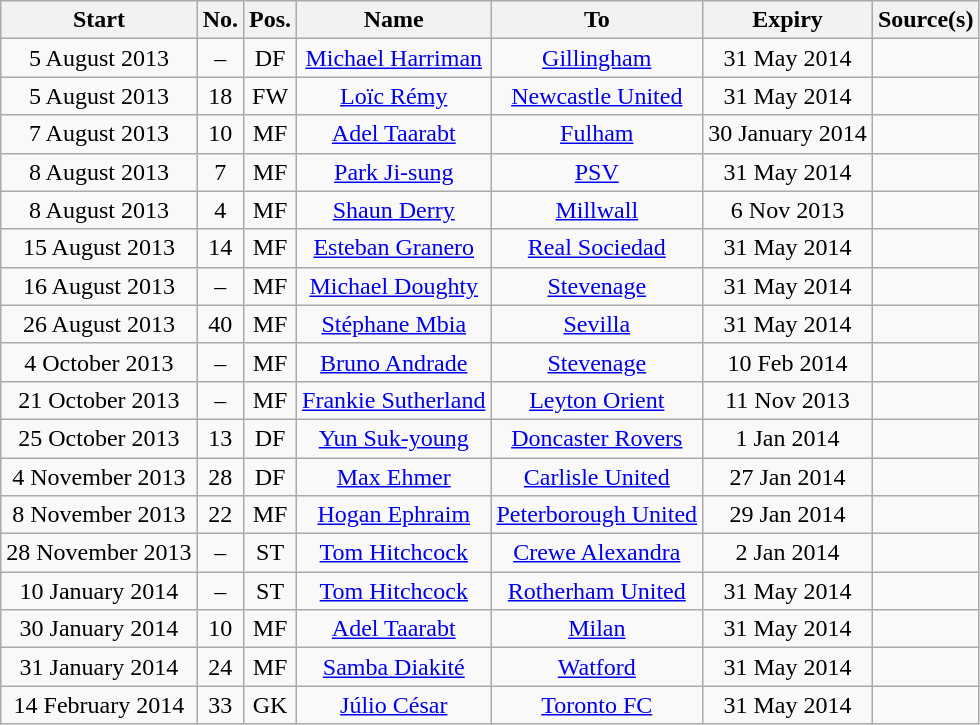<table class="wikitable" style="text-align:center">
<tr>
<th>Start</th>
<th>No.</th>
<th>Pos.</th>
<th>Name</th>
<th>To</th>
<th>Expiry</th>
<th>Source(s)</th>
</tr>
<tr>
<td>5 August 2013</td>
<td>–</td>
<td>DF</td>
<td> <a href='#'>Michael Harriman</a></td>
<td> <a href='#'>Gillingham</a></td>
<td>31 May 2014</td>
<td></td>
</tr>
<tr>
<td>5 August 2013</td>
<td>18</td>
<td>FW</td>
<td> <a href='#'>Loïc Rémy</a></td>
<td> <a href='#'>Newcastle United</a></td>
<td>31 May 2014</td>
<td></td>
</tr>
<tr>
<td>7 August 2013</td>
<td>10</td>
<td>MF</td>
<td> <a href='#'>Adel Taarabt</a></td>
<td> <a href='#'>Fulham</a></td>
<td>30 January 2014</td>
<td></td>
</tr>
<tr>
<td>8 August 2013</td>
<td>7</td>
<td>MF</td>
<td> <a href='#'>Park Ji-sung</a></td>
<td> <a href='#'>PSV</a></td>
<td>31 May 2014</td>
<td></td>
</tr>
<tr>
<td>8 August 2013</td>
<td>4</td>
<td>MF</td>
<td> <a href='#'>Shaun Derry</a></td>
<td> <a href='#'>Millwall</a></td>
<td>6 Nov 2013</td>
<td></td>
</tr>
<tr>
<td>15 August 2013</td>
<td>14</td>
<td>MF</td>
<td> <a href='#'>Esteban Granero</a></td>
<td> <a href='#'>Real Sociedad</a></td>
<td>31 May 2014</td>
<td></td>
</tr>
<tr>
<td>16 August 2013</td>
<td>–</td>
<td>MF</td>
<td> <a href='#'>Michael Doughty</a></td>
<td> <a href='#'>Stevenage</a></td>
<td>31 May 2014</td>
<td></td>
</tr>
<tr>
<td>26 August 2013</td>
<td>40</td>
<td>MF</td>
<td> <a href='#'>Stéphane Mbia</a></td>
<td> <a href='#'>Sevilla</a></td>
<td>31 May 2014</td>
<td></td>
</tr>
<tr>
<td>4 October 2013</td>
<td>–</td>
<td>MF</td>
<td> <a href='#'>Bruno Andrade</a></td>
<td> <a href='#'>Stevenage</a></td>
<td>10 Feb 2014</td>
<td></td>
</tr>
<tr>
<td>21 October 2013</td>
<td>–</td>
<td>MF</td>
<td> <a href='#'>Frankie Sutherland</a></td>
<td> <a href='#'>Leyton Orient</a></td>
<td>11 Nov 2013</td>
<td></td>
</tr>
<tr>
<td>25 October 2013</td>
<td>13</td>
<td>DF</td>
<td> <a href='#'>Yun Suk-young</a></td>
<td> <a href='#'>Doncaster Rovers</a></td>
<td>1 Jan 2014</td>
<td></td>
</tr>
<tr>
<td>4 November 2013</td>
<td>28</td>
<td>DF</td>
<td> <a href='#'>Max Ehmer</a></td>
<td> <a href='#'>Carlisle United</a></td>
<td>27 Jan 2014</td>
<td></td>
</tr>
<tr>
<td>8 November 2013</td>
<td>22</td>
<td>MF</td>
<td> <a href='#'>Hogan Ephraim</a></td>
<td> <a href='#'>Peterborough United</a></td>
<td>29 Jan 2014</td>
<td></td>
</tr>
<tr>
<td>28 November 2013</td>
<td>–</td>
<td>ST</td>
<td> <a href='#'>Tom Hitchcock</a></td>
<td> <a href='#'>Crewe Alexandra</a></td>
<td>2 Jan 2014</td>
<td></td>
</tr>
<tr>
<td>10 January 2014</td>
<td>–</td>
<td>ST</td>
<td> <a href='#'>Tom Hitchcock</a></td>
<td> <a href='#'>Rotherham United</a></td>
<td>31 May 2014</td>
<td></td>
</tr>
<tr>
<td>30 January 2014</td>
<td>10</td>
<td>MF</td>
<td> <a href='#'>Adel Taarabt</a></td>
<td> <a href='#'>Milan</a></td>
<td>31 May 2014</td>
<td></td>
</tr>
<tr>
<td>31 January 2014</td>
<td>24</td>
<td>MF</td>
<td> <a href='#'>Samba Diakité</a></td>
<td> <a href='#'>Watford</a></td>
<td>31 May 2014</td>
<td></td>
</tr>
<tr>
<td>14 February 2014</td>
<td>33</td>
<td>GK</td>
<td> <a href='#'>Júlio César</a></td>
<td> <a href='#'>Toronto FC</a></td>
<td>31 May 2014</td>
<td></td>
</tr>
</table>
